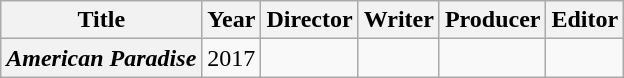<table class="wikitable sortable plainrowheaders">
<tr>
<th scope="col">Title</th>
<th scope="col">Year</th>
<th scope="col">Director</th>
<th scope="col">Writer</th>
<th scope="col">Producer</th>
<th scope="col">Editor</th>
</tr>
<tr>
<th scope="row"><em>American Paradise</em></th>
<td>2017</td>
<td></td>
<td></td>
<td></td>
<td></td>
</tr>
</table>
